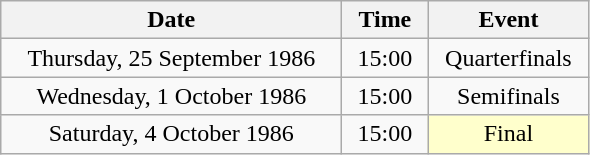<table class = "wikitable" style="text-align:center;">
<tr>
<th width=220>Date</th>
<th width=50>Time</th>
<th width=100>Event</th>
</tr>
<tr>
<td>Thursday, 25 September 1986</td>
<td>15:00</td>
<td>Quarterfinals</td>
</tr>
<tr>
<td>Wednesday, 1 October 1986</td>
<td>15:00</td>
<td>Semifinals</td>
</tr>
<tr>
<td>Saturday, 4 October 1986</td>
<td>15:00</td>
<td bgcolor=ffffcc>Final</td>
</tr>
</table>
